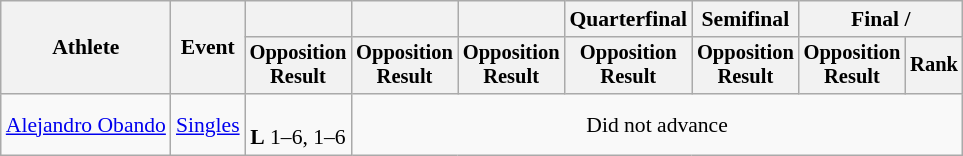<table class=wikitable style=font-size:90%;text-align:center>
<tr>
<th rowspan=2>Athlete</th>
<th rowspan=2>Event</th>
<th></th>
<th></th>
<th></th>
<th>Quarterfinal</th>
<th>Semifinal</th>
<th colspan=2>Final / </th>
</tr>
<tr style=font-size:95%>
<th>Opposition<br>Result</th>
<th>Opposition<br>Result</th>
<th>Opposition<br>Result</th>
<th>Opposition<br>Result</th>
<th>Opposition<br>Result</th>
<th>Opposition<br>Result</th>
<th>Rank</th>
</tr>
<tr>
<td align=left><a href='#'>Alejandro Obando</a></td>
<td align=left><a href='#'>Singles</a></td>
<td><br><strong>L</strong> 1–6, 1–6</td>
<td colspan=6>Did not advance</td>
</tr>
</table>
